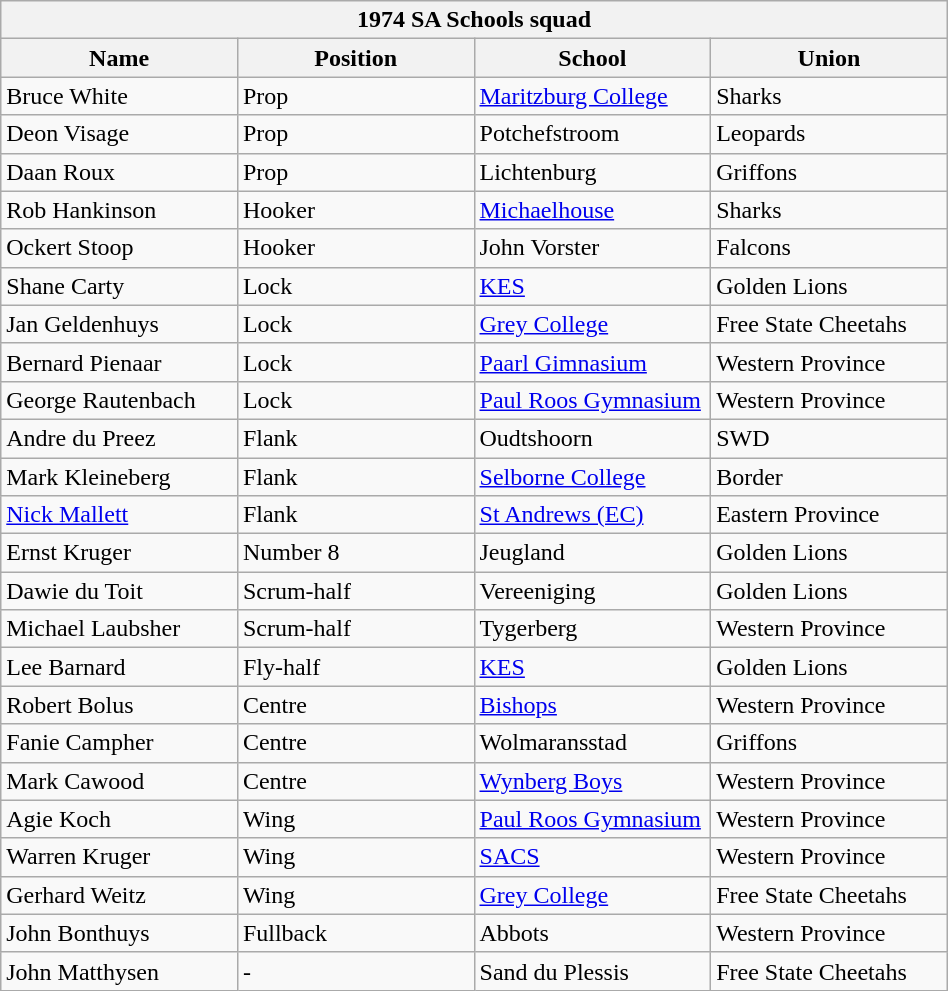<table class="wikitable" style="text-align:left; width:50%">
<tr>
<th colspan="100%">1974 SA Schools squad</th>
</tr>
<tr>
<th style="width:25%;">Name</th>
<th style="width:25%;">Position</th>
<th style="width:25%;">School</th>
<th style="width:25%;">Union</th>
</tr>
<tr>
<td>Bruce White</td>
<td>Prop</td>
<td><a href='#'>Maritzburg College</a></td>
<td>Sharks</td>
</tr>
<tr>
<td>Deon Visage</td>
<td>Prop</td>
<td>Potchefstroom</td>
<td>Leopards</td>
</tr>
<tr>
<td>Daan Roux</td>
<td>Prop</td>
<td>Lichtenburg</td>
<td>Griffons</td>
</tr>
<tr>
<td>Rob Hankinson</td>
<td>Hooker</td>
<td><a href='#'>Michaelhouse</a></td>
<td>Sharks</td>
</tr>
<tr>
<td>Ockert Stoop</td>
<td>Hooker</td>
<td>John Vorster</td>
<td>Falcons</td>
</tr>
<tr>
<td>Shane Carty</td>
<td>Lock</td>
<td><a href='#'>KES</a></td>
<td>Golden Lions</td>
</tr>
<tr>
<td>Jan Geldenhuys</td>
<td>Lock</td>
<td><a href='#'>Grey College</a></td>
<td>Free State Cheetahs</td>
</tr>
<tr>
<td>Bernard Pienaar</td>
<td>Lock</td>
<td><a href='#'>Paarl Gimnasium</a></td>
<td>Western Province</td>
</tr>
<tr>
<td>George Rautenbach</td>
<td>Lock</td>
<td><a href='#'>Paul Roos Gymnasium</a></td>
<td>Western Province</td>
</tr>
<tr>
<td>Andre du Preez</td>
<td>Flank</td>
<td>Oudtshoorn</td>
<td>SWD</td>
</tr>
<tr>
<td>Mark Kleineberg</td>
<td>Flank</td>
<td><a href='#'>Selborne College</a></td>
<td>Border</td>
</tr>
<tr>
<td><a href='#'>Nick Mallett</a></td>
<td>Flank</td>
<td><a href='#'>St Andrews (EC)</a></td>
<td>Eastern Province</td>
</tr>
<tr>
<td>Ernst Kruger</td>
<td>Number 8</td>
<td>Jeugland</td>
<td>Golden Lions</td>
</tr>
<tr>
<td>Dawie du Toit</td>
<td>Scrum-half</td>
<td>Vereeniging</td>
<td>Golden Lions</td>
</tr>
<tr>
<td>Michael Laubsher</td>
<td>Scrum-half</td>
<td>Tygerberg</td>
<td>Western Province</td>
</tr>
<tr>
<td>Lee Barnard</td>
<td>Fly-half</td>
<td><a href='#'>KES</a></td>
<td>Golden Lions</td>
</tr>
<tr>
<td>Robert Bolus</td>
<td>Centre</td>
<td><a href='#'>Bishops</a></td>
<td>Western Province</td>
</tr>
<tr>
<td>Fanie Campher</td>
<td>Centre</td>
<td>Wolmaransstad</td>
<td>Griffons</td>
</tr>
<tr>
<td>Mark Cawood</td>
<td>Centre</td>
<td><a href='#'>Wynberg Boys</a></td>
<td>Western Province</td>
</tr>
<tr>
<td>Agie Koch</td>
<td>Wing</td>
<td><a href='#'>Paul Roos Gymnasium</a></td>
<td>Western Province</td>
</tr>
<tr>
<td>Warren Kruger</td>
<td>Wing</td>
<td><a href='#'>SACS</a></td>
<td>Western Province</td>
</tr>
<tr>
<td>Gerhard Weitz</td>
<td>Wing</td>
<td><a href='#'>Grey College</a></td>
<td>Free State Cheetahs</td>
</tr>
<tr>
<td>John Bonthuys</td>
<td>Fullback</td>
<td>Abbots</td>
<td>Western Province</td>
</tr>
<tr>
<td>John Matthysen</td>
<td>-</td>
<td>Sand du Plessis</td>
<td>Free State Cheetahs</td>
</tr>
</table>
